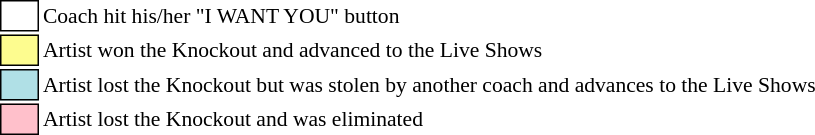<table class="toccolours" style="font-size: 90%; white-space: nowrap;">
<tr>
<td style="background:white; border:1px solid black;"> <strong></strong> </td>
<td>Coach hit his/her "I WANT YOU" button</td>
</tr>
<tr>
<td style="background:#fdfc8f; border:1px solid black;">      </td>
<td>Artist won the Knockout and advanced to the Live Shows</td>
</tr>
<tr>
<td style="background:#b0e0e6; border:1px solid black;">      </td>
<td>Artist lost the Knockout but was stolen by another coach and advances to the Live Shows</td>
</tr>
<tr>
<td style="background:pink; border:1px solid black;">      </td>
<td>Artist lost the Knockout and was eliminated</td>
</tr>
</table>
